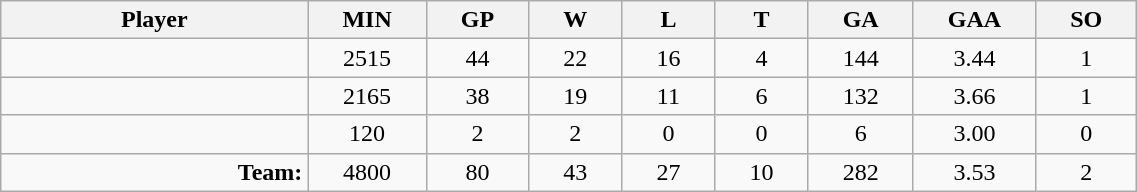<table class="wikitable sortable" width="60%">
<tr>
<th bgcolor="#DDDDFF" width="10%">Player</th>
<th width="3%" bgcolor="#DDDDFF" title="Minutes played">MIN</th>
<th width="3%" bgcolor="#DDDDFF" title="Games played in">GP</th>
<th width="3%" bgcolor="#DDDDFF" title="Wins">W</th>
<th width="3%" bgcolor="#DDDDFF"title="Losses">L</th>
<th width="3%" bgcolor="#DDDDFF" title="Ties">T</th>
<th width="3%" bgcolor="#DDDDFF" title="Goals against">GA</th>
<th width="3%" bgcolor="#DDDDFF" title="Goals against average">GAA</th>
<th width="3%" bgcolor="#DDDDFF"title="Shut-outs">SO</th>
</tr>
<tr align="center">
<td align="right"></td>
<td>2515</td>
<td>44</td>
<td>22</td>
<td>16</td>
<td>4</td>
<td>144</td>
<td>3.44</td>
<td>1</td>
</tr>
<tr align="center">
<td align="right"></td>
<td>2165</td>
<td>38</td>
<td>19</td>
<td>11</td>
<td>6</td>
<td>132</td>
<td>3.66</td>
<td>1</td>
</tr>
<tr align="center">
<td align="right"></td>
<td>120</td>
<td>2</td>
<td>2</td>
<td>0</td>
<td>0</td>
<td>6</td>
<td>3.00</td>
<td>0</td>
</tr>
<tr align="center">
<td align="right"><strong>Team:</strong></td>
<td>4800</td>
<td>80</td>
<td>43</td>
<td>27</td>
<td>10</td>
<td>282</td>
<td>3.53</td>
<td>2</td>
</tr>
</table>
